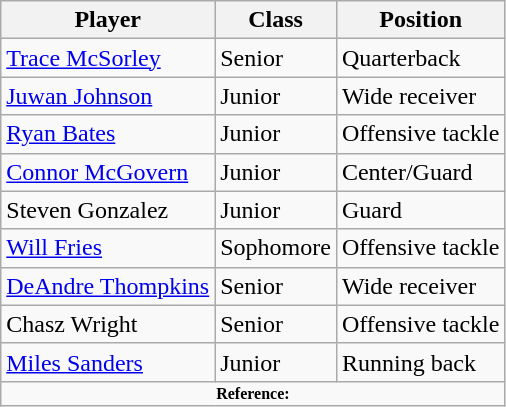<table class="wikitable">
<tr>
<th>Player</th>
<th>Class</th>
<th>Position</th>
</tr>
<tr>
<td><a href='#'>Trace McSorley</a></td>
<td>Senior</td>
<td>Quarterback</td>
</tr>
<tr>
<td><a href='#'>Juwan Johnson</a></td>
<td>Junior</td>
<td>Wide receiver</td>
</tr>
<tr>
<td><a href='#'>Ryan Bates</a></td>
<td>Junior</td>
<td>Offensive tackle</td>
</tr>
<tr>
<td><a href='#'>Connor McGovern</a></td>
<td>Junior</td>
<td>Center/Guard</td>
</tr>
<tr>
<td>Steven Gonzalez</td>
<td>Junior</td>
<td>Guard</td>
</tr>
<tr>
<td><a href='#'>Will Fries</a></td>
<td>Sophomore</td>
<td>Offensive tackle</td>
</tr>
<tr>
<td><a href='#'>DeAndre Thompkins</a></td>
<td>Senior</td>
<td>Wide receiver</td>
</tr>
<tr>
<td>Chasz Wright</td>
<td>Senior</td>
<td>Offensive tackle</td>
</tr>
<tr>
<td><a href='#'>Miles Sanders</a></td>
<td>Junior</td>
<td>Running back</td>
</tr>
<tr>
<td colspan="3"  style="font-size:8pt; text-align:center;"><strong>Reference:</strong></td>
</tr>
</table>
